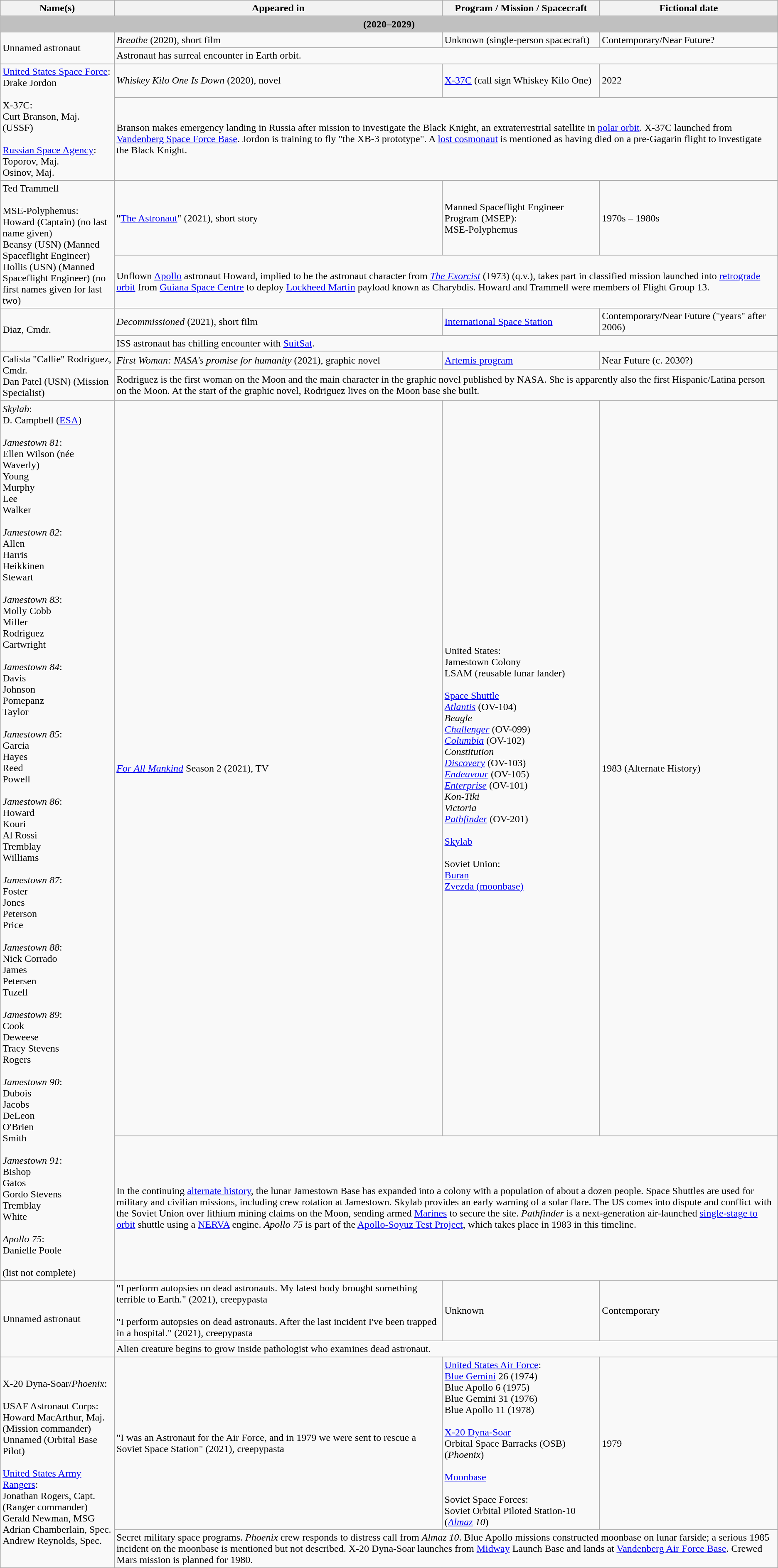<table Class="wikitable">
<tr>
<th>Name(s)</th>
<th>Appeared in</th>
<th>Program / Mission / Spacecraft</th>
<th>Fictional date</th>
</tr>
<tr>
<td bgcolor="silver" colspan="7" align="center"><strong>(2020–2029)</strong></td>
</tr>
<tr>
<td rowspan="2">Unnamed astronaut</td>
<td><em>Breathe</em> (2020), short film</td>
<td>Unknown (single-person spacecraft)</td>
<td>Contemporary/Near Future?</td>
</tr>
<tr>
<td colspan="3">Astronaut has surreal encounter in Earth orbit.</td>
</tr>
<tr>
<td rowspan="2"><a href='#'>United States Space Force</a>:<br>Drake Jordon<br><br>X-37C:<br>Curt Branson, Maj. (USSF)<br><br><a href='#'>Russian Space Agency</a>:<br>Toporov, Maj.<br>Osinov, Maj.</td>
<td><em>Whiskey Kilo One Is Down</em> (2020), novel</td>
<td><a href='#'>X-37C</a> (call sign Whiskey Kilo One)</td>
<td>2022</td>
</tr>
<tr>
<td colspan="3">Branson makes emergency landing in Russia after mission to investigate the Black Knight, an extraterrestrial satellite in <a href='#'>polar orbit</a>. X-37C launched from <a href='#'>Vandenberg Space Force Base</a>. Jordon is training to fly "the XB-3 prototype". A <a href='#'>lost cosmonaut</a> is mentioned as having died on a pre-Gagarin flight to investigate the Black Knight.</td>
</tr>
<tr>
<td rowspan="2">Ted Trammell<br><br>MSE-Polyphemus:<br>Howard (Captain) (no last name given)<br>Beansy (USN) (Manned Spaceflight Engineer)<br>Hollis (USN) (Manned Spaceflight Engineer) (no first names given for last two)</td>
<td>"<a href='#'>The Astronaut</a>" (2021), short story</td>
<td>Manned Spaceflight Engineer Program (MSEP):<br>MSE-Polyphemus</td>
<td>1970s – 1980s</td>
</tr>
<tr>
<td colspan="3">Unflown <a href='#'>Apollo</a> astronaut Howard, implied to be the astronaut character from <em><a href='#'>The Exorcist</a></em> (1973) (q.v.), takes part in classified mission launched into <a href='#'>retrograde orbit</a> from <a href='#'>Guiana Space Centre</a> to deploy <a href='#'>Lockheed Martin</a> payload known as Charybdis. Howard and Trammell were members of Flight Group 13.</td>
</tr>
<tr>
<td rowspan="2">Diaz, Cmdr.</td>
<td><em>Decommissioned</em> (2021), short film</td>
<td><a href='#'>International Space Station</a></td>
<td>Contemporary/Near Future ("years" after 2006)</td>
</tr>
<tr>
<td colspan="3">ISS astronaut has chilling encounter with <a href='#'>SuitSat</a>.</td>
</tr>
<tr>
<td rowspan="2">Calista "Callie" Rodriguez, Cmdr.<br>Dan Patel (USN) (Mission Specialist)</td>
<td><em>First Woman: NASA's promise for humanity</em> (2021), graphic novel</td>
<td><a href='#'>Artemis program</a></td>
<td>Near Future (c. 2030?)</td>
</tr>
<tr>
<td colspan="3">Rodriguez is the first woman on the Moon and the main character in the graphic novel published by NASA. She is apparently also the first Hispanic/Latina person on the Moon. At the start of the graphic novel, Rodriguez lives on the Moon base she built.</td>
</tr>
<tr>
<td rowspan="2"><em>Skylab</em>:<br>D. Campbell (<a href='#'>ESA</a>)<br><br><em>Jamestown 81</em>:<br>Ellen Wilson (née Waverly)<br>Young<br>Murphy<br>Lee<br>Walker<br><br><em>Jamestown 82</em>:<br>Allen<br>Harris<br>Heikkinen<br>Stewart<br><br><em>Jamestown 83</em>:<br>Molly Cobb<br>Miller<br>Rodriguez<br>Cartwright<br><br><em>Jamestown 84</em>:<br>Davis<br>Johnson<br>Pomepanz<br>Taylor<br><br><em>Jamestown 85</em>:<br>Garcia<br>Hayes<br>Reed<br>Powell<br><br><em>Jamestown 86</em>:<br>Howard<br>Kouri<br>Al Rossi<br>Tremblay<br>Williams<br><br><em>Jamestown 87</em>:<br>Foster<br>Jones<br>Peterson<br>Price<br><br><em>Jamestown 88</em>:<br>Nick Corrado<br>James<br>Petersen<br>Tuzell<br><br><em>Jamestown 89</em>:<br>Cook<br>Deweese<br>Tracy Stevens<br>Rogers<br><br><em>Jamestown 90</em>:<br>Dubois<br>Jacobs<br>DeLeon<br>O'Brien<br>Smith<br><br><em>Jamestown 91</em>:<br>Bishop<br>Gatos<br>Gordo Stevens<br>Tremblay<br>White<br><br><em>Apollo 75</em>:<br>Danielle Poole<br><br>(list not complete)</td>
<td><em><a href='#'>For All Mankind</a></em> Season 2 (2021), TV</td>
<td>United States:<br>Jamestown Colony<br>LSAM (reusable lunar lander)<br><br><a href='#'>Space Shuttle</a><br><em><a href='#'>Atlantis</a></em> (OV-104)<br><em>Beagle</em><br><em><a href='#'>Challenger</a></em> (OV-099)<br><em><a href='#'>Columbia</a></em> (OV-102)<br><em>Constitution</em><br><em><a href='#'>Discovery</a></em> (OV-103)<br><em><a href='#'>Endeavour</a></em> (OV-105)<br><em><a href='#'>Enterprise</a></em> (OV-101)<br><em>Kon-Tiki</em><br><em>Victoria</em><br><em><a href='#'>Pathfinder</a></em> (OV-201)<br><br><a href='#'>Skylab</a><br><br>Soviet Union:<br><a href='#'>Buran</a><br><a href='#'>Zvezda (moonbase)</a></td>
<td>1983 (Alternate History)</td>
</tr>
<tr>
<td colspan="3">In the continuing <a href='#'>alternate history</a>, the lunar Jamestown Base has expanded into a colony with a population of about a dozen people. Space Shuttles are used for military and civilian missions, including crew rotation at Jamestown. Skylab provides an early warning of a solar flare. The US comes into dispute and conflict with the Soviet Union over lithium mining claims on the Moon, sending armed <a href='#'>Marines</a> to secure the site. <em>Pathfinder</em> is a next-generation air-launched <a href='#'>single-stage to orbit</a> shuttle using a <a href='#'>NERVA</a> engine. <em>Apollo 75</em> is part of the <a href='#'>Apollo-Soyuz Test Project</a>, which takes place in 1983 in this timeline.</td>
</tr>
<tr>
<td rowspan="2">Unnamed astronaut</td>
<td>"I perform autopsies on dead astronauts. My latest body brought something terrible to Earth." (2021), creepypasta<br><br>"I perform autopsies on dead astronauts. After the last incident I've been trapped in a hospital." (2021), creepypasta</td>
<td>Unknown</td>
<td>Contemporary</td>
</tr>
<tr>
<td colspan="3">Alien creature begins to grow inside pathologist who examines dead astronaut.</td>
</tr>
<tr>
<td rowspan="2">X-20 Dyna-Soar/<em>Phoenix</em>:<br><br>USAF Astronaut Corps:<br>Howard MacArthur, Maj. (Mission commander)<br>Unnamed (Orbital Base Pilot)<br><br><a href='#'>United States Army Rangers</a>:<br>Jonathan Rogers, Capt. (Ranger commander)<br>Gerald Newman, MSG<br>Adrian Chamberlain, Spec.<br>Andrew Reynolds, Spec.</td>
<td>"I was an Astronaut for the Air Force, and in 1979 we were sent to rescue a Soviet Space Station" (2021), creepypasta</td>
<td><a href='#'>United States Air Force</a>:<br><a href='#'>Blue Gemini</a> 26 (1974)<br>Blue Apollo 6 (1975)<br>Blue Gemini 31 (1976)<br>Blue Apollo 11 (1978)<br><br><a href='#'>X-20 Dyna-Soar</a><br>Orbital Space Barracks (OSB) (<em>Phoenix</em>)<br><br><a href='#'>Moonbase</a><br><br>Soviet Space Forces:<br>Soviet Orbital Piloted Station-10 (<em><a href='#'>Almaz</a> 10</em>)</td>
<td>1979</td>
</tr>
<tr>
<td colspan="3">Secret military space programs. <em>Phoenix</em> crew responds to distress call from <em>Almaz 10</em>. Blue Apollo missions constructed moonbase on lunar farside; a serious 1985 incident on the moonbase is mentioned but not described. X-20 Dyna-Soar launches from <a href='#'>Midway</a> Launch Base and lands at <a href='#'>Vandenberg Air Force Base</a>. Crewed Mars mission is planned for 1980.</td>
</tr>
</table>
